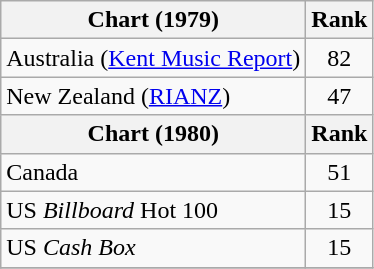<table class="wikitable sortable">
<tr>
<th align="left">Chart (1979)</th>
<th style="text-align:center;">Rank</th>
</tr>
<tr>
<td>Australia (<a href='#'>Kent Music Report</a>)</td>
<td style="text-align:center;">82</td>
</tr>
<tr>
<td>New Zealand (<a href='#'>RIANZ</a>)</td>
<td style="text-align:center;">47</td>
</tr>
<tr>
<th align="left">Chart (1980)</th>
<th style="text-align:center;">Rank</th>
</tr>
<tr>
<td>Canada</td>
<td style="text-align:center;">51</td>
</tr>
<tr>
<td>US <em>Billboard</em> Hot 100</td>
<td style="text-align:center;">15</td>
</tr>
<tr>
<td>US <em>Cash Box</em></td>
<td style="text-align:center;">15</td>
</tr>
<tr>
</tr>
</table>
